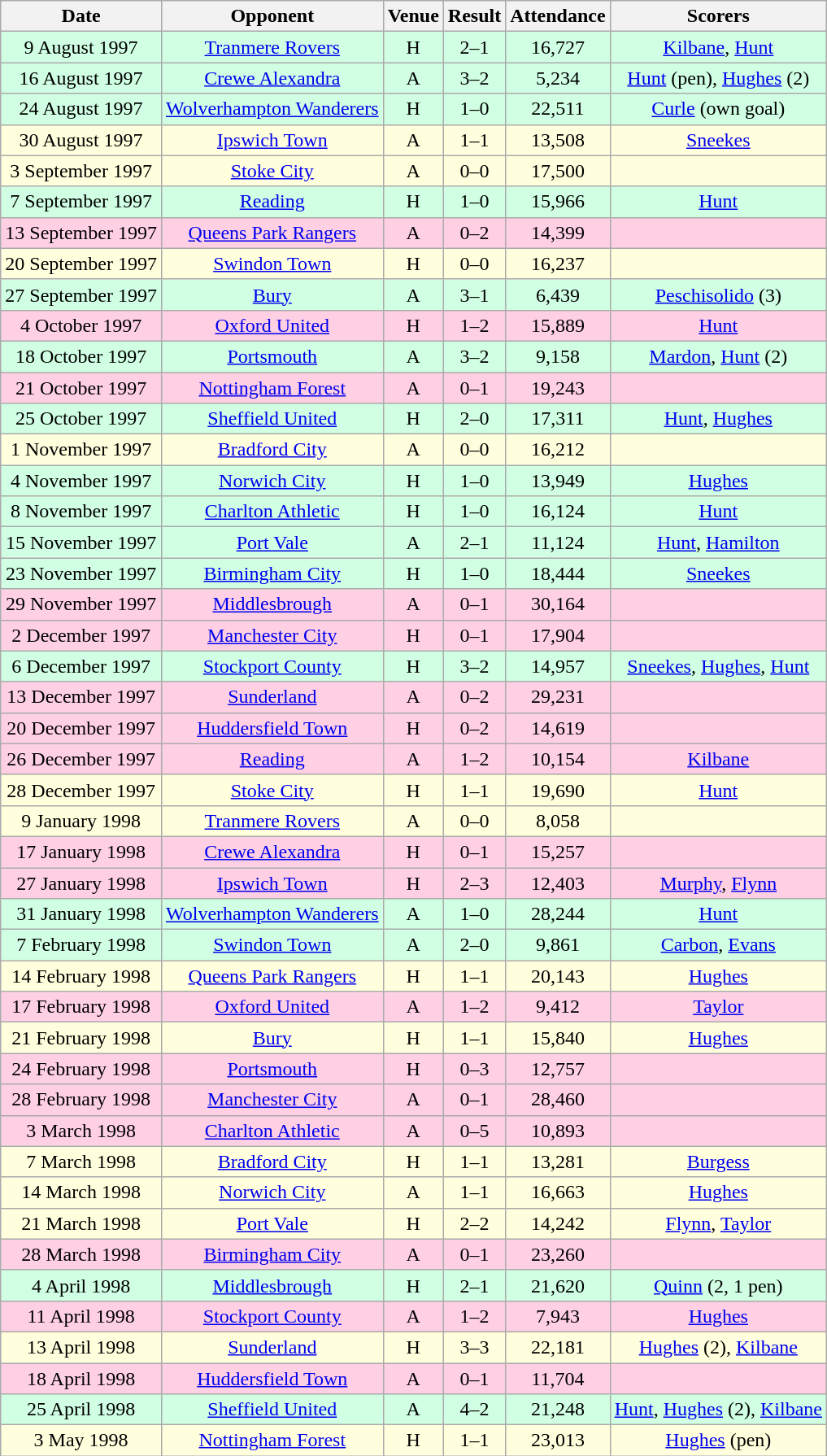<table class="wikitable sortable" style="font-size:100%; text-align:center">
<tr>
<th>Date</th>
<th>Opponent</th>
<th>Venue</th>
<th>Result</th>
<th>Attendance</th>
<th>Scorers</th>
</tr>
<tr style="background-color: #d0ffe3;">
<td>9 August 1997</td>
<td><a href='#'>Tranmere Rovers</a></td>
<td>H</td>
<td>2–1</td>
<td>16,727</td>
<td><a href='#'>Kilbane</a>, <a href='#'>Hunt</a></td>
</tr>
<tr style="background-color: #d0ffe3;">
<td>16 August 1997</td>
<td><a href='#'>Crewe Alexandra</a></td>
<td>A</td>
<td>3–2</td>
<td>5,234</td>
<td><a href='#'>Hunt</a> (pen), <a href='#'>Hughes</a> (2)</td>
</tr>
<tr style="background-color: #d0ffe3;">
<td>24 August 1997</td>
<td><a href='#'>Wolverhampton Wanderers</a></td>
<td>H</td>
<td>1–0</td>
<td>22,511</td>
<td><a href='#'>Curle</a> (own goal)</td>
</tr>
<tr style="background-color: #ffffdd;">
<td>30 August 1997</td>
<td><a href='#'>Ipswich Town</a></td>
<td>A</td>
<td>1–1</td>
<td>13,508</td>
<td><a href='#'>Sneekes</a></td>
</tr>
<tr style="background-color: #ffffdd;">
<td>3 September 1997</td>
<td><a href='#'>Stoke City</a></td>
<td>A</td>
<td>0–0</td>
<td>17,500</td>
<td></td>
</tr>
<tr style="background-color: #d0ffe3;">
<td>7 September 1997</td>
<td><a href='#'>Reading</a></td>
<td>H</td>
<td>1–0</td>
<td>15,966</td>
<td><a href='#'>Hunt</a></td>
</tr>
<tr style="background-color: #ffd0e3;">
<td>13 September 1997</td>
<td><a href='#'>Queens Park Rangers</a></td>
<td>A</td>
<td>0–2</td>
<td>14,399</td>
<td></td>
</tr>
<tr style="background-color: #ffffdd;">
<td>20 September 1997</td>
<td><a href='#'>Swindon Town</a></td>
<td>H</td>
<td>0–0</td>
<td>16,237</td>
<td></td>
</tr>
<tr style="background-color: #d0ffe3;">
<td>27 September 1997</td>
<td><a href='#'>Bury</a></td>
<td>A</td>
<td>3–1</td>
<td>6,439</td>
<td><a href='#'>Peschisolido</a> (3)</td>
</tr>
<tr style="background-color: #ffd0e3;">
<td>4 October 1997</td>
<td><a href='#'>Oxford United</a></td>
<td>H</td>
<td>1–2</td>
<td>15,889</td>
<td><a href='#'>Hunt</a></td>
</tr>
<tr style="background-color: #d0ffe3;">
<td>18 October 1997</td>
<td><a href='#'>Portsmouth</a></td>
<td>A</td>
<td>3–2</td>
<td>9,158</td>
<td><a href='#'>Mardon</a>, <a href='#'>Hunt</a> (2)</td>
</tr>
<tr style="background-color: #ffd0e3;">
<td>21 October 1997</td>
<td><a href='#'>Nottingham Forest</a></td>
<td>A</td>
<td>0–1</td>
<td>19,243</td>
<td></td>
</tr>
<tr style="background-color: #d0ffe3;">
<td>25 October 1997</td>
<td><a href='#'>Sheffield United</a></td>
<td>H</td>
<td>2–0</td>
<td>17,311</td>
<td><a href='#'>Hunt</a>, <a href='#'>Hughes</a></td>
</tr>
<tr style="background-color: #ffffdd;">
<td>1 November 1997</td>
<td><a href='#'>Bradford City</a></td>
<td>A</td>
<td>0–0</td>
<td>16,212</td>
<td></td>
</tr>
<tr style="background-color: #d0ffe3;">
<td>4 November 1997</td>
<td><a href='#'>Norwich City</a></td>
<td>H</td>
<td>1–0</td>
<td>13,949</td>
<td><a href='#'>Hughes</a></td>
</tr>
<tr style="background-color: #d0ffe3;">
<td>8 November 1997</td>
<td><a href='#'>Charlton Athletic</a></td>
<td>H</td>
<td>1–0</td>
<td>16,124</td>
<td><a href='#'>Hunt</a></td>
</tr>
<tr style="background-color: #d0ffe3;">
<td>15 November 1997</td>
<td><a href='#'>Port Vale</a></td>
<td>A</td>
<td>2–1</td>
<td>11,124</td>
<td><a href='#'>Hunt</a>, <a href='#'>Hamilton</a></td>
</tr>
<tr style="background-color: #d0ffe3;">
<td>23 November 1997</td>
<td><a href='#'>Birmingham City</a></td>
<td>H</td>
<td>1–0</td>
<td>18,444</td>
<td><a href='#'>Sneekes</a></td>
</tr>
<tr style="background-color: #ffd0e3;">
<td>29 November 1997</td>
<td><a href='#'>Middlesbrough</a></td>
<td>A</td>
<td>0–1</td>
<td>30,164</td>
<td></td>
</tr>
<tr style="background-color: #ffd0e3;">
<td>2 December 1997</td>
<td><a href='#'>Manchester City</a></td>
<td>H</td>
<td>0–1</td>
<td>17,904</td>
<td></td>
</tr>
<tr style="background-color: #d0ffe3;">
<td>6 December 1997</td>
<td><a href='#'>Stockport County</a></td>
<td>H</td>
<td>3–2</td>
<td>14,957</td>
<td><a href='#'>Sneekes</a>, <a href='#'>Hughes</a>, <a href='#'>Hunt</a></td>
</tr>
<tr style="background-color: #ffd0e3;">
<td>13 December 1997</td>
<td><a href='#'>Sunderland</a></td>
<td>A</td>
<td>0–2</td>
<td>29,231</td>
<td></td>
</tr>
<tr style="background-color: #ffd0e3;">
<td>20 December 1997</td>
<td><a href='#'>Huddersfield Town</a></td>
<td>H</td>
<td>0–2</td>
<td>14,619</td>
<td></td>
</tr>
<tr style="background-color: #ffd0e3;">
<td>26 December 1997</td>
<td><a href='#'>Reading</a></td>
<td>A</td>
<td>1–2</td>
<td>10,154</td>
<td><a href='#'>Kilbane</a></td>
</tr>
<tr style="background-color: #ffffdd;">
<td>28 December 1997</td>
<td><a href='#'>Stoke City</a></td>
<td>H</td>
<td>1–1</td>
<td>19,690</td>
<td><a href='#'>Hunt</a></td>
</tr>
<tr style="background-color: #ffffdd;">
<td>9 January 1998</td>
<td><a href='#'>Tranmere Rovers</a></td>
<td>A</td>
<td>0–0</td>
<td>8,058</td>
<td></td>
</tr>
<tr style="background-color: #ffd0e3;">
<td>17 January 1998</td>
<td><a href='#'>Crewe Alexandra</a></td>
<td>H</td>
<td>0–1</td>
<td>15,257</td>
<td></td>
</tr>
<tr style="background-color: #ffd0e3;">
<td>27 January 1998</td>
<td><a href='#'>Ipswich Town</a></td>
<td>H</td>
<td>2–3</td>
<td>12,403</td>
<td><a href='#'>Murphy</a>, <a href='#'>Flynn</a></td>
</tr>
<tr style="background-color: #d0ffe3;">
<td>31 January 1998</td>
<td><a href='#'>Wolverhampton Wanderers</a></td>
<td>A</td>
<td>1–0</td>
<td>28,244</td>
<td><a href='#'>Hunt</a></td>
</tr>
<tr style="background-color: #d0ffe3;">
<td>7 February 1998</td>
<td><a href='#'>Swindon Town</a></td>
<td>A</td>
<td>2–0</td>
<td>9,861</td>
<td><a href='#'>Carbon</a>, <a href='#'>Evans</a></td>
</tr>
<tr style="background-color: #ffffdd;">
<td>14 February 1998</td>
<td><a href='#'>Queens Park Rangers</a></td>
<td>H</td>
<td>1–1</td>
<td>20,143</td>
<td><a href='#'>Hughes</a></td>
</tr>
<tr style="background-color: #ffd0e3;">
<td>17 February 1998</td>
<td><a href='#'>Oxford United</a></td>
<td>A</td>
<td>1–2</td>
<td>9,412</td>
<td><a href='#'>Taylor</a></td>
</tr>
<tr style="background-color: #ffffdd;">
<td>21 February 1998</td>
<td><a href='#'>Bury</a></td>
<td>H</td>
<td>1–1</td>
<td>15,840</td>
<td><a href='#'>Hughes</a></td>
</tr>
<tr style="background-color: #ffd0e3;">
<td>24 February 1998</td>
<td><a href='#'>Portsmouth</a></td>
<td>H</td>
<td>0–3</td>
<td>12,757</td>
<td></td>
</tr>
<tr style="background-color: #ffd0e3;">
<td>28 February 1998</td>
<td><a href='#'>Manchester City</a></td>
<td>A</td>
<td>0–1</td>
<td>28,460</td>
<td></td>
</tr>
<tr style="background-color: #ffd0e3;">
<td>3 March 1998</td>
<td><a href='#'>Charlton Athletic</a></td>
<td>A</td>
<td>0–5</td>
<td>10,893</td>
<td></td>
</tr>
<tr style="background-color: #ffffdd;">
<td>7 March 1998</td>
<td><a href='#'>Bradford City</a></td>
<td>H</td>
<td>1–1</td>
<td>13,281</td>
<td><a href='#'>Burgess</a></td>
</tr>
<tr style="background-color: #ffffdd;">
<td>14 March 1998</td>
<td><a href='#'>Norwich City</a></td>
<td>A</td>
<td>1–1</td>
<td>16,663</td>
<td><a href='#'>Hughes</a></td>
</tr>
<tr style="background-color: #ffffdd;">
<td>21 March 1998</td>
<td><a href='#'>Port Vale</a></td>
<td>H</td>
<td>2–2</td>
<td>14,242</td>
<td><a href='#'>Flynn</a>, <a href='#'>Taylor</a></td>
</tr>
<tr style="background-color: #ffd0e3;">
<td>28 March 1998</td>
<td><a href='#'>Birmingham City</a></td>
<td>A</td>
<td>0–1</td>
<td>23,260</td>
<td></td>
</tr>
<tr style="background-color: #d0ffe3;">
<td>4 April 1998</td>
<td><a href='#'>Middlesbrough</a></td>
<td>H</td>
<td>2–1</td>
<td>21,620</td>
<td><a href='#'>Quinn</a> (2, 1 pen)</td>
</tr>
<tr style="background-color: #ffd0e3;">
<td>11 April 1998</td>
<td><a href='#'>Stockport County</a></td>
<td>A</td>
<td>1–2</td>
<td>7,943</td>
<td><a href='#'>Hughes</a></td>
</tr>
<tr style="background-color: #ffffdd;">
<td>13 April 1998</td>
<td><a href='#'>Sunderland</a></td>
<td>H</td>
<td>3–3</td>
<td>22,181</td>
<td><a href='#'>Hughes</a> (2), <a href='#'>Kilbane</a></td>
</tr>
<tr style="background-color: #ffd0e3;">
<td>18 April 1998</td>
<td><a href='#'>Huddersfield Town</a></td>
<td>A</td>
<td>0–1</td>
<td>11,704</td>
<td></td>
</tr>
<tr style="background-color: #d0ffe3;">
<td>25 April 1998</td>
<td><a href='#'>Sheffield United</a></td>
<td>A</td>
<td>4–2</td>
<td>21,248</td>
<td><a href='#'>Hunt</a>, <a href='#'>Hughes</a> (2), <a href='#'>Kilbane</a></td>
</tr>
<tr style="background-color: #ffffdd;">
<td>3 May 1998</td>
<td><a href='#'>Nottingham Forest</a></td>
<td>H</td>
<td>1–1</td>
<td>23,013</td>
<td><a href='#'>Hughes</a> (pen)</td>
</tr>
</table>
